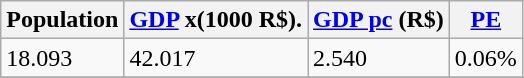<table class="wikitable">
<tr>
<th>Population</th>
<th><a href='#'>GDP</a> x(1000 R$).</th>
<th><a href='#'>GDP pc</a> (R$)</th>
<th><a href='#'>PE</a></th>
</tr>
<tr>
<td>18.093</td>
<td>42.017</td>
<td>2.540</td>
<td>0.06%</td>
</tr>
<tr>
</tr>
</table>
